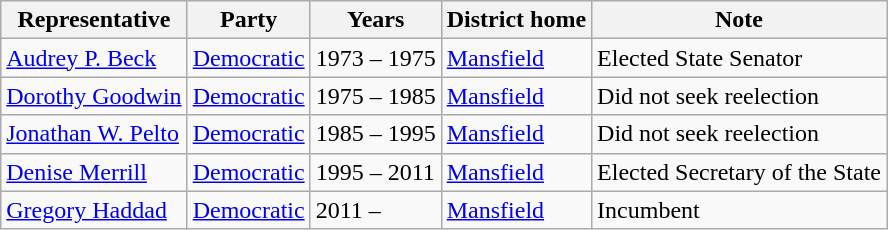<table class=wikitable>
<tr valign=bottom>
<th>Representative</th>
<th>Party</th>
<th>Years</th>
<th>District home</th>
<th>Note</th>
</tr>
<tr>
<td><a href='#'>Audrey P. Beck</a></td>
<td><a href='#'>Democratic</a></td>
<td>1973 – 1975</td>
<td><a href='#'>Mansfield</a></td>
<td>Elected State Senator</td>
</tr>
<tr>
<td><a href='#'>Dorothy Goodwin</a></td>
<td><a href='#'>Democratic</a></td>
<td>1975 – 1985</td>
<td><a href='#'>Mansfield</a></td>
<td>Did not seek reelection</td>
</tr>
<tr>
<td><a href='#'>Jonathan W. Pelto</a></td>
<td><a href='#'>Democratic</a></td>
<td>1985 – 1995</td>
<td><a href='#'>Mansfield</a></td>
<td>Did not seek reelection</td>
</tr>
<tr>
<td><a href='#'>Denise Merrill</a></td>
<td><a href='#'>Democratic</a></td>
<td>1995 – 2011</td>
<td><a href='#'>Mansfield</a></td>
<td>Elected Secretary of the State</td>
</tr>
<tr>
<td><a href='#'>Gregory Haddad</a></td>
<td><a href='#'>Democratic</a></td>
<td>2011 –</td>
<td><a href='#'>Mansfield</a></td>
<td>Incumbent</td>
</tr>
</table>
